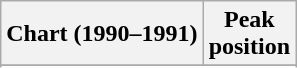<table class="wikitable sortable">
<tr>
<th align="left">Chart (1990–1991)</th>
<th align="center">Peak<br>position</th>
</tr>
<tr>
</tr>
<tr>
</tr>
</table>
